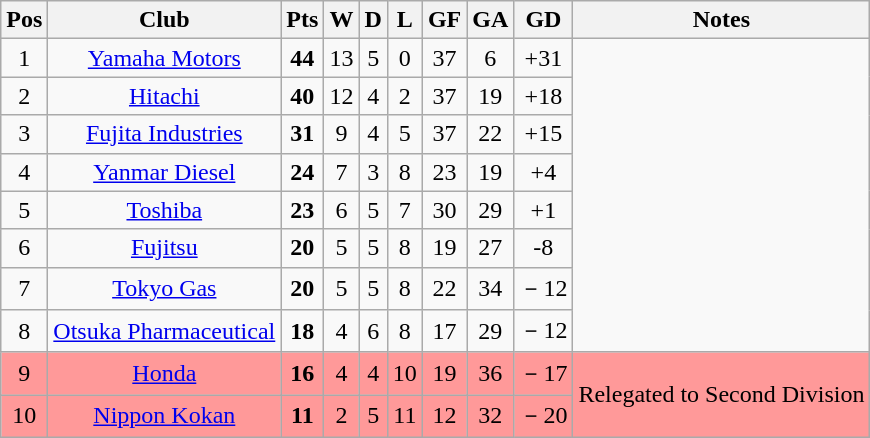<table class="wikitable">
<tr align=center>
<th>Pos</th>
<th>Club</th>
<th>Pts</th>
<th>W</th>
<th>D</th>
<th>L</th>
<th>GF</th>
<th>GA</th>
<th>GD</th>
<th>Notes</th>
</tr>
<tr align=center>
<td>1</td>
<td><a href='#'>Yamaha Motors</a></td>
<td><strong>44</strong></td>
<td>13</td>
<td>5</td>
<td>0</td>
<td>37</td>
<td>6</td>
<td>+31</td>
</tr>
<tr align=center>
<td>2</td>
<td><a href='#'>Hitachi</a></td>
<td><strong>40</strong></td>
<td>12</td>
<td>4</td>
<td>2</td>
<td>37</td>
<td>19</td>
<td>+18</td>
</tr>
<tr align=center>
<td>3</td>
<td><a href='#'>Fujita Industries</a></td>
<td><strong>31</strong></td>
<td>9</td>
<td>4</td>
<td>5</td>
<td>37</td>
<td>22</td>
<td>+15</td>
</tr>
<tr align=center>
<td>4</td>
<td><a href='#'>Yanmar Diesel</a></td>
<td><strong>24</strong></td>
<td>7</td>
<td>3</td>
<td>8</td>
<td>23</td>
<td>19</td>
<td>+4</td>
</tr>
<tr align=center>
<td>5</td>
<td><a href='#'>Toshiba</a></td>
<td><strong>23</strong></td>
<td>6</td>
<td>5</td>
<td>7</td>
<td>30</td>
<td>29</td>
<td>+1</td>
</tr>
<tr align=center>
<td>6</td>
<td><a href='#'>Fujitsu</a></td>
<td><strong>20</strong></td>
<td>5</td>
<td>5</td>
<td>8</td>
<td>19</td>
<td>27</td>
<td>-8</td>
</tr>
<tr align=center>
<td>7</td>
<td><a href='#'>Tokyo Gas</a></td>
<td><strong>20</strong></td>
<td>5</td>
<td>5</td>
<td>8</td>
<td>22</td>
<td>34</td>
<td>－12</td>
</tr>
<tr align=center>
<td>8</td>
<td><a href='#'>Otsuka Pharmaceutical</a></td>
<td><strong>18</strong></td>
<td>4</td>
<td>6</td>
<td>8</td>
<td>17</td>
<td>29</td>
<td>－12</td>
</tr>
<tr align=center style="background:#FF9999;">
<td>9</td>
<td><a href='#'>Honda</a></td>
<td><strong>16</strong></td>
<td>4</td>
<td>4</td>
<td>10</td>
<td>19</td>
<td>36</td>
<td>－17</td>
<td rowspan="2">Relegated to Second Division</td>
</tr>
<tr align=center style="background:#FF9999;">
<td>10</td>
<td><a href='#'>Nippon Kokan</a></td>
<td><strong>11</strong></td>
<td>2</td>
<td>5</td>
<td>11</td>
<td>12</td>
<td>32</td>
<td>－20</td>
</tr>
</table>
